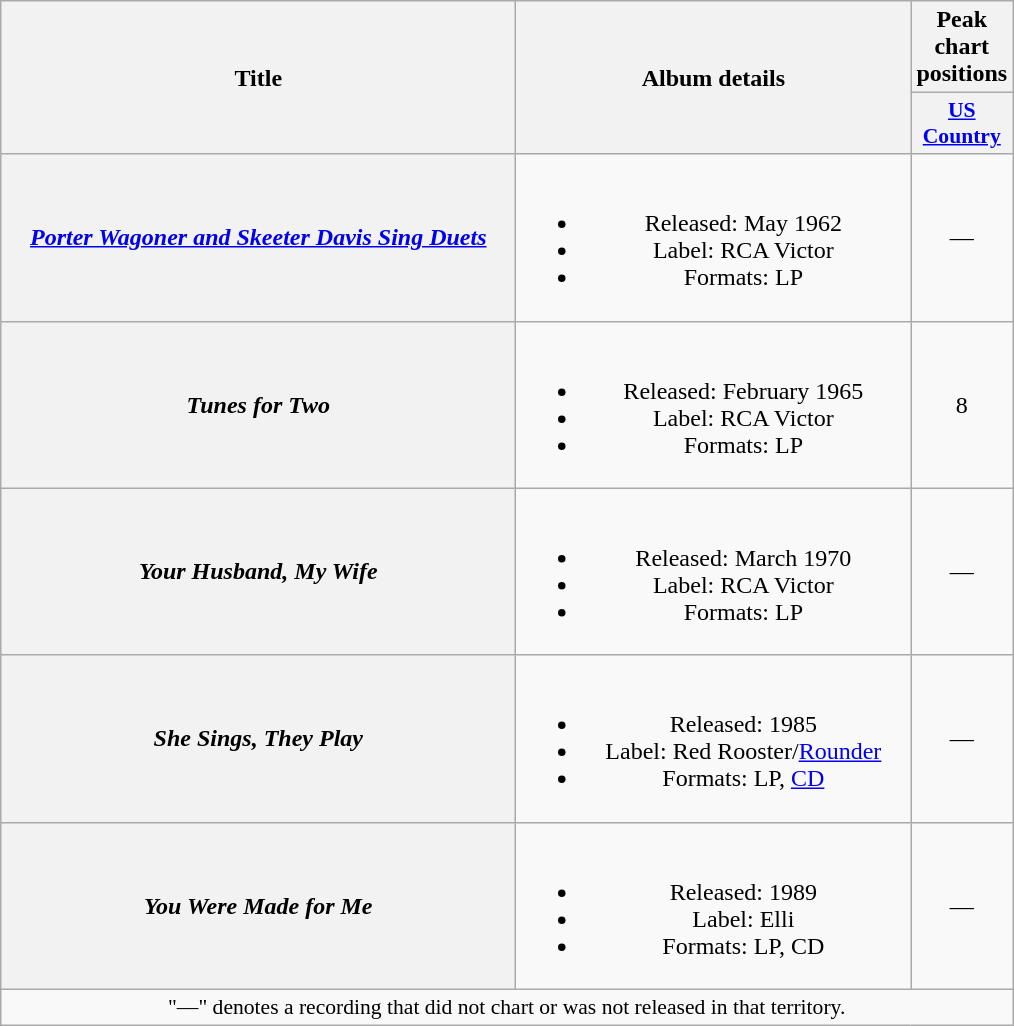<table class="wikitable plainrowheaders" style="text-align:center;" border="1">
<tr>
<th scope="col" rowspan="2" style="width:21em;">Title</th>
<th scope="col" rowspan="2" style="width:16em;">Album details</th>
<th scope="col" colspan="1">Peak<br>chart<br>positions</th>
</tr>
<tr>
<th scope="col" style="width:3em;font-size:90%;"><a href='#'>US<br>Country</a><br></th>
</tr>
<tr>
<th scope="row"><em><a href='#'>Porter Wagoner and Skeeter Davis Sing Duets</a></em><br></th>
<td><br><ul><li>Released: May 1962</li><li>Label: RCA Victor</li><li>Formats: LP</li></ul></td>
<td>—</td>
</tr>
<tr>
<th scope="row"><em>Tunes for Two</em><br></th>
<td><br><ul><li>Released: February 1965</li><li>Label: RCA Victor</li><li>Formats: LP</li></ul></td>
<td>8</td>
</tr>
<tr>
<th scope="row"><em>Your Husband, My Wife</em><br></th>
<td><br><ul><li>Released: March 1970</li><li>Label: RCA Victor</li><li>Formats: LP</li></ul></td>
<td>—</td>
</tr>
<tr>
<th scope="row"><em>She Sings, They Play</em><br></th>
<td><br><ul><li>Released: 1985</li><li>Label: Red Rooster/<a href='#'>Rounder</a></li><li>Formats: LP, <a href='#'>CD</a></li></ul></td>
<td>—</td>
</tr>
<tr>
<th scope="row"><em>You Were Made for Me</em><br></th>
<td><br><ul><li>Released: 1989</li><li>Label: Elli</li><li>Formats: LP, CD</li></ul></td>
<td>—</td>
</tr>
<tr>
<td colspan="3" style="font-size:90%">"—" denotes a recording that did not chart or was not released in that territory.</td>
</tr>
</table>
